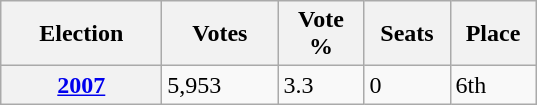<table class="wikitable">
<tr>
<th width="100px">Election</th>
<th width="70px">Votes</th>
<th width="50px">Vote %</th>
<th width="50px">Seats</th>
<th width="50px">Place</th>
</tr>
<tr>
<th><a href='#'>2007</a></th>
<td>5,953 </td>
<td>3.3 </td>
<td>0 </td>
<td>6th </td>
</tr>
</table>
